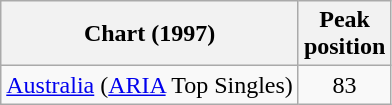<table class="wikitable sortable">
<tr>
<th align="left">Chart (1997)</th>
<th align="center">Peak<br>position</th>
</tr>
<tr>
<td><a href='#'>Australia</a> (<a href='#'>ARIA</a> Top Singles)</td>
<td align="center">83</td>
</tr>
</table>
